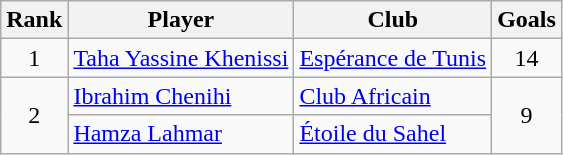<table class=wikitable style=text-align:center>
<tr>
<th>Rank</th>
<th>Player</th>
<th>Club</th>
<th>Goals</th>
</tr>
<tr>
<td>1</td>
<td align="left"> <a href='#'>Taha Yassine Khenissi</a></td>
<td align="left"><a href='#'>Espérance de Tunis</a></td>
<td>14</td>
</tr>
<tr>
<td rowspan=2>2</td>
<td align="left"> <a href='#'>Ibrahim Chenihi</a></td>
<td align="left"><a href='#'>Club Africain</a></td>
<td rowspan=2>9</td>
</tr>
<tr>
<td align="left"> <a href='#'>Hamza Lahmar</a></td>
<td align="left"><a href='#'>Étoile du Sahel</a></td>
</tr>
</table>
